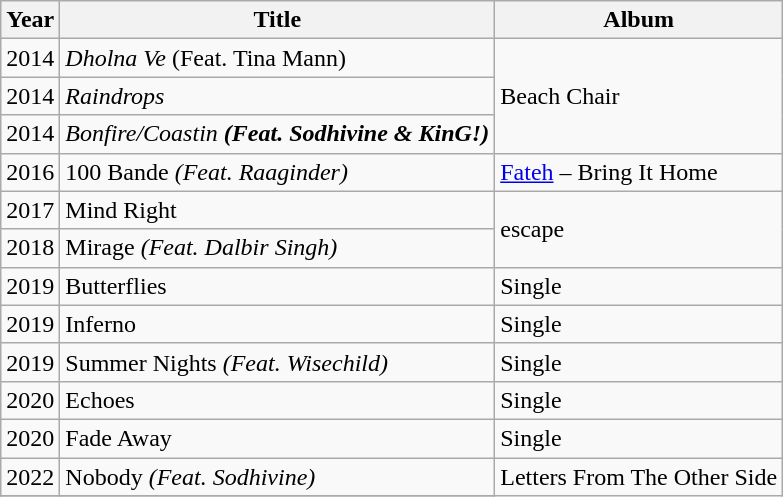<table class="wikitable sortable">
<tr>
<th>Year</th>
<th>Title</th>
<th>Album</th>
</tr>
<tr>
<td>2014</td>
<td><em>Dholna Ve</em> (Feat. Tina Mann)</td>
<td rowspan="3">Beach Chair</td>
</tr>
<tr>
<td>2014</td>
<td><em>Raindrops</em></td>
</tr>
<tr>
<td>2014</td>
<td><em>Bonfire/Coastin<strong> (Feat. Sodhivine & KinG!)</td>
</tr>
<tr>
<td>2016</td>
<td></em>100 Bande<em> (Feat. Raaginder)</td>
<td><a href='#'>Fateh</a> – </em>Bring It Home<em></td>
</tr>
<tr>
<td>2017</td>
<td></em>Mind Right<em></td>
<td rowspan="2">escape</td>
</tr>
<tr>
<td>2018</td>
<td></em>Mirage<em> (Feat. Dalbir Singh)</td>
</tr>
<tr>
<td>2019</td>
<td></em>Butterflies<em> <small>  </small></td>
<td>Single</td>
</tr>
<tr>
<td>2019</td>
<td></em>Inferno<em> <small>  </small></td>
<td>Single</td>
</tr>
<tr>
<td>2019</td>
<td></em>Summer Nights<em> (Feat. Wisechild)</td>
<td>Single</td>
</tr>
<tr>
<td>2020</td>
<td></em>Echoes<em></td>
<td>Single</td>
</tr>
<tr>
<td>2020</td>
<td></em>Fade Away<em></td>
<td>Single</td>
</tr>
<tr>
<td>2022</td>
<td></em>Nobody<em> (Feat. Sodhivine)</td>
<td rowspan="2">Letters From The Other Side</td>
</tr>
<tr>
</tr>
</table>
